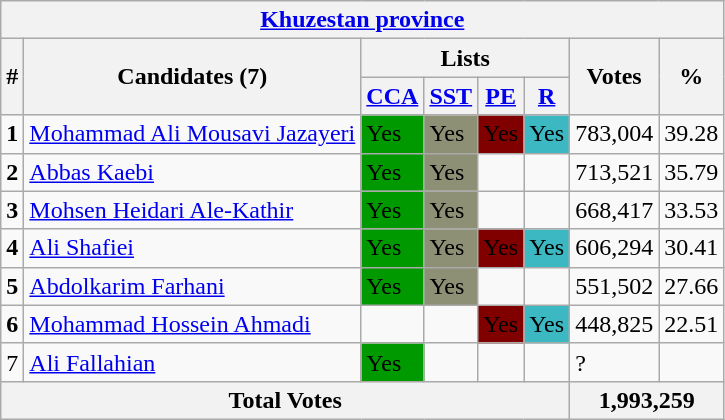<table class=wikitable style=text-align:left>
<tr>
<th colspan="8" align=center><a href='#'>Khuzestan province</a></th>
</tr>
<tr>
<th rowspan="2">#</th>
<th rowspan="2">Candidates (7)</th>
<th colspan="4">Lists</th>
<th rowspan="2">Votes</th>
<th rowspan="2">%</th>
</tr>
<tr>
<th><a href='#'>CCA</a></th>
<th><a href='#'>SST</a></th>
<th><a href='#'>PE</a></th>
<th><a href='#'>R</a></th>
</tr>
<tr>
<td><strong>1</strong></td>
<td><a href='#'>Mohammad Ali Mousavi Jazayeri</a></td>
<td style="background:#009900;"><span>Yes</span></td>
<td style="background:#8d9075;"><span>Yes</span></td>
<td style="background:#800000;"><span>Yes</span></td>
<td style="background:#3cb8c2;"><span>Yes</span></td>
<td>783,004</td>
<td>39.28</td>
</tr>
<tr>
<td><strong>2</strong></td>
<td><a href='#'>Abbas Kaebi</a></td>
<td style="background:#009900;"><span>Yes</span></td>
<td style="background:#8d9075;"><span>Yes</span></td>
<td></td>
<td></td>
<td>713,521</td>
<td>35.79</td>
</tr>
<tr>
<td><strong>3</strong></td>
<td><a href='#'>Mohsen Heidari Ale-Kathir</a></td>
<td style="background:#009900;"><span>Yes</span></td>
<td style="background:#8d9075;"><span>Yes</span></td>
<td></td>
<td></td>
<td>668,417</td>
<td>33.53</td>
</tr>
<tr>
<td><strong>4</strong></td>
<td><a href='#'>Ali Shafiei</a></td>
<td style="background:#009900;"><span>Yes</span></td>
<td style="background:#8d9075;"><span>Yes</span></td>
<td style="background:#800000;"><span>Yes</span></td>
<td style="background:#3cb8c2;"><span>Yes</span></td>
<td>606,294</td>
<td>30.41</td>
</tr>
<tr>
<td><strong>5</strong></td>
<td><a href='#'>Abdolkarim Farhani</a></td>
<td style="background:#009900;"><span>Yes</span></td>
<td style="background:#8d9075;"><span>Yes</span></td>
<td></td>
<td></td>
<td>551,502</td>
<td>27.66</td>
</tr>
<tr>
<td><strong>6</strong></td>
<td><a href='#'>Mohammad Hossein Ahmadi</a></td>
<td></td>
<td></td>
<td style="background:#800000;"><span>Yes</span></td>
<td style="background:#3cb8c2;"><span>Yes</span></td>
<td>448,825</td>
<td>22.51</td>
</tr>
<tr>
<td>7</td>
<td><a href='#'>Ali Fallahian</a></td>
<td style="background:#009900;"><span>Yes</span></td>
<td></td>
<td></td>
<td></td>
<td>?</td>
</tr>
<tr>
<th colspan="6">Total Votes</th>
<th colspan="2">1,993,259</th>
</tr>
</table>
